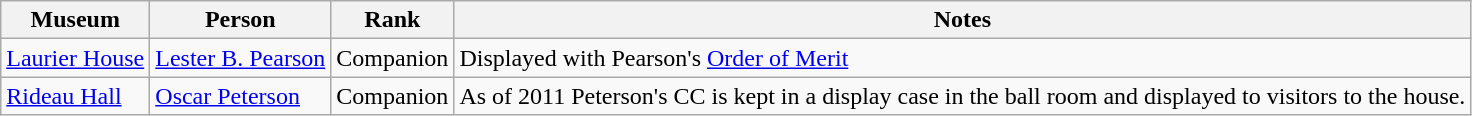<table class="wikitable">
<tr>
<th>Museum</th>
<th>Person</th>
<th>Rank</th>
<th>Notes</th>
</tr>
<tr>
<td><a href='#'>Laurier House</a></td>
<td><a href='#'>Lester B. Pearson</a></td>
<td>Companion</td>
<td>Displayed with Pearson's <a href='#'>Order of Merit</a></td>
</tr>
<tr>
<td><a href='#'>Rideau Hall</a></td>
<td><a href='#'>Oscar Peterson</a></td>
<td>Companion</td>
<td>As of 2011 Peterson's CC is kept in a display case in the ball room and displayed to visitors to the house.</td>
</tr>
</table>
